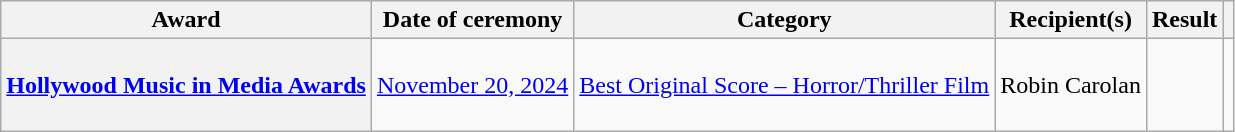<table class="wikitable sortable plainrowheaders">
<tr>
<th scope="col">Award</th>
<th scope="col">Date of ceremony</th>
<th scope="col">Category</th>
<th scope="col">Recipient(s)</th>
<th>Result</th>
<th class="unsortable" scope="col"></th>
</tr>
<tr>
<th scope="row" align="center"><a href='#'>Hollywood Music in Media Awards</a></th>
<td><a href='#'>November 20, 2024</a></td>
<td><a href='#'>Best Original Score – Horror/Thriller Film</a></td>
<td>Robin Carolan</td>
<td></td>
<td align="center"><br><br><br></td>
</tr>
</table>
